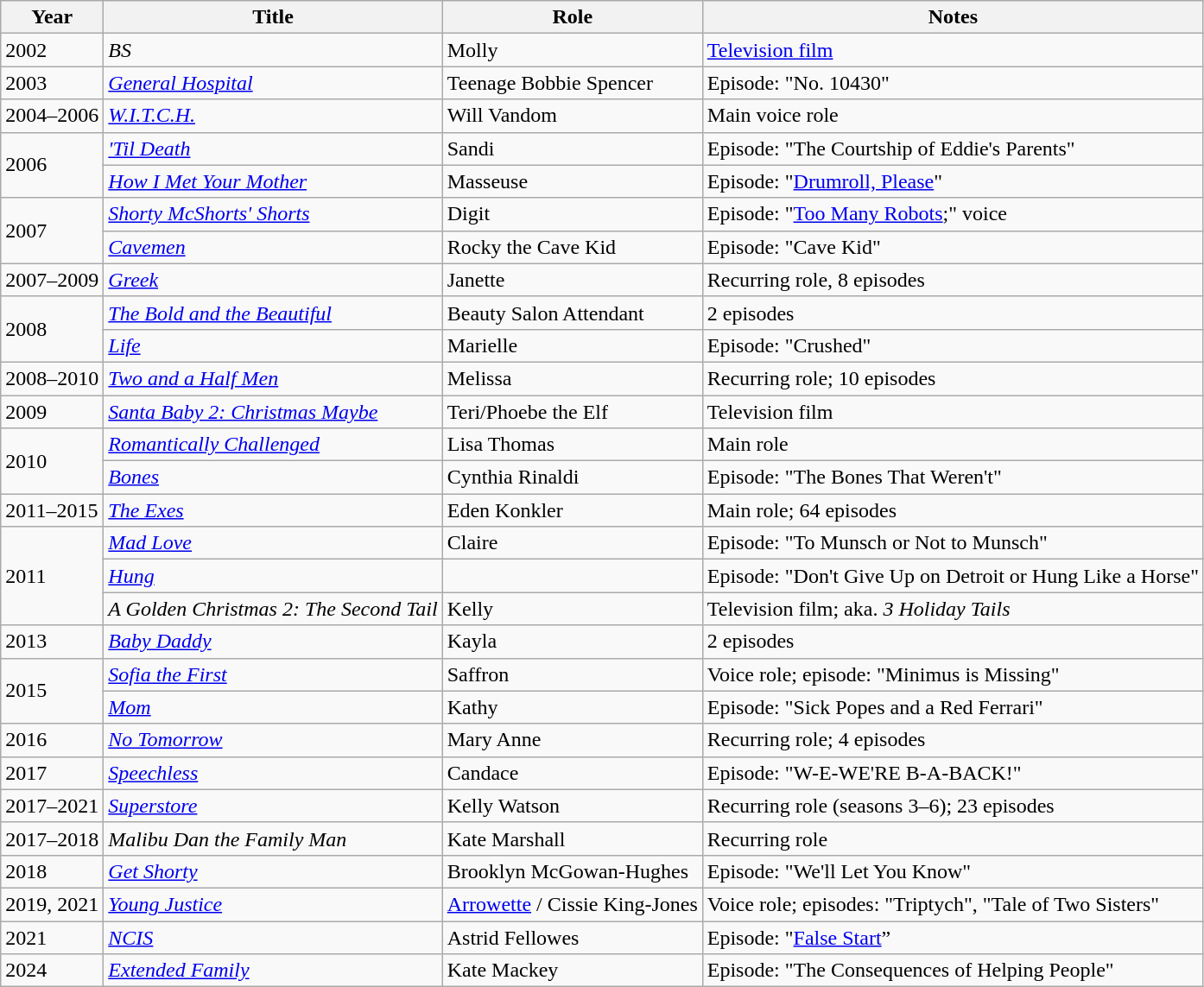<table class = "wikitable sortable">
<tr>
<th>Year</th>
<th>Title</th>
<th>Role</th>
<th class="unsortable">Notes</th>
</tr>
<tr>
<td>2002</td>
<td><em>BS</em></td>
<td>Molly</td>
<td><a href='#'>Television film</a></td>
</tr>
<tr>
<td>2003</td>
<td><em><a href='#'>General Hospital</a></em></td>
<td>Teenage Bobbie Spencer</td>
<td>Episode: "No. 10430"</td>
</tr>
<tr>
<td>2004–2006</td>
<td><em><a href='#'>W.I.T.C.H.</a></em></td>
<td>Will Vandom</td>
<td>Main voice role</td>
</tr>
<tr>
<td rowspan="2">2006</td>
<td><em><a href='#'>'Til Death</a></em></td>
<td>Sandi</td>
<td>Episode: "The Courtship of Eddie's Parents"</td>
</tr>
<tr>
<td><em><a href='#'>How I Met Your Mother</a></em></td>
<td>Masseuse</td>
<td>Episode: "<a href='#'>Drumroll, Please</a>"</td>
</tr>
<tr>
<td rowspan="2">2007</td>
<td><em><a href='#'>Shorty McShorts' Shorts</a></em></td>
<td>Digit</td>
<td>Episode: "<a href='#'>Too Many Robots</a>;" voice</td>
</tr>
<tr>
<td><em><a href='#'>Cavemen</a></em></td>
<td>Rocky the Cave Kid</td>
<td>Episode: "Cave Kid"</td>
</tr>
<tr>
<td>2007–2009</td>
<td><em><a href='#'>Greek</a></em></td>
<td>Janette</td>
<td>Recurring role, 8 episodes</td>
</tr>
<tr>
<td rowspan="2">2008</td>
<td><em><a href='#'>The Bold and the Beautiful</a></em></td>
<td>Beauty Salon Attendant</td>
<td>2 episodes</td>
</tr>
<tr>
<td><em><a href='#'>Life</a></em></td>
<td>Marielle</td>
<td>Episode: "Crushed"</td>
</tr>
<tr>
<td>2008–2010</td>
<td><em><a href='#'>Two and a Half Men</a></em></td>
<td>Melissa</td>
<td>Recurring role; 10 episodes</td>
</tr>
<tr>
<td>2009</td>
<td><em><a href='#'>Santa Baby 2: Christmas Maybe</a></em></td>
<td>Teri/Phoebe the Elf</td>
<td>Television film</td>
</tr>
<tr>
<td rowspan="2">2010</td>
<td><em><a href='#'>Romantically Challenged</a></em></td>
<td>Lisa Thomas</td>
<td>Main role</td>
</tr>
<tr>
<td><em><a href='#'>Bones</a></em></td>
<td>Cynthia Rinaldi</td>
<td>Episode: "The Bones That Weren't"</td>
</tr>
<tr>
<td>2011–2015</td>
<td><em><a href='#'>The Exes</a></em></td>
<td>Eden Konkler</td>
<td>Main role; 64 episodes</td>
</tr>
<tr>
<td rowspan="3">2011</td>
<td><em><a href='#'>Mad Love</a></em></td>
<td>Claire</td>
<td>Episode: "To Munsch or Not to Munsch"</td>
</tr>
<tr>
<td><em><a href='#'>Hung</a></em></td>
<td></td>
<td>Episode: "Don't Give Up on Detroit or Hung Like a Horse"</td>
</tr>
<tr>
<td><em>A Golden Christmas 2: The Second Tail</em></td>
<td>Kelly</td>
<td>Television film; aka. <em>3 Holiday Tails</em></td>
</tr>
<tr>
<td>2013</td>
<td><em><a href='#'>Baby Daddy</a></em></td>
<td>Kayla</td>
<td>2 episodes</td>
</tr>
<tr>
<td rowspan="2">2015</td>
<td><em><a href='#'>Sofia the First</a></em></td>
<td>Saffron</td>
<td>Voice role; episode: "Minimus is Missing"</td>
</tr>
<tr>
<td><em><a href='#'>Mom</a></em></td>
<td>Kathy</td>
<td>Episode: "Sick Popes and a Red Ferrari"</td>
</tr>
<tr>
<td>2016</td>
<td><em><a href='#'>No Tomorrow</a></em></td>
<td>Mary Anne</td>
<td>Recurring role; 4 episodes</td>
</tr>
<tr>
<td>2017</td>
<td><em><a href='#'>Speechless</a></em></td>
<td>Candace</td>
<td>Episode: "W-E-WE'RE B-A-BACK!"</td>
</tr>
<tr>
<td>2017–2021</td>
<td><em><a href='#'>Superstore</a></em></td>
<td>Kelly Watson</td>
<td>Recurring role (seasons 3–6); 23 episodes</td>
</tr>
<tr>
<td>2017–2018</td>
<td><em>Malibu Dan the Family Man</em></td>
<td>Kate Marshall</td>
<td>Recurring role</td>
</tr>
<tr>
<td>2018</td>
<td><em><a href='#'>Get Shorty</a></em></td>
<td>Brooklyn McGowan-Hughes</td>
<td>Episode: "We'll Let You Know"</td>
</tr>
<tr>
<td>2019, 2021</td>
<td><em><a href='#'>Young Justice</a></em></td>
<td><a href='#'>Arrowette</a> / Cissie King-Jones</td>
<td>Voice role; episodes: "Triptych", "Tale of Two Sisters"</td>
</tr>
<tr>
<td>2021</td>
<td><em><a href='#'>NCIS</a></em></td>
<td>Astrid Fellowes</td>
<td>Episode: "<a href='#'>False Start</a>”</td>
</tr>
<tr>
<td>2024</td>
<td><em><a href='#'>Extended Family</a></em></td>
<td>Kate Mackey</td>
<td>Episode: "The Consequences of Helping People"</td>
</tr>
</table>
